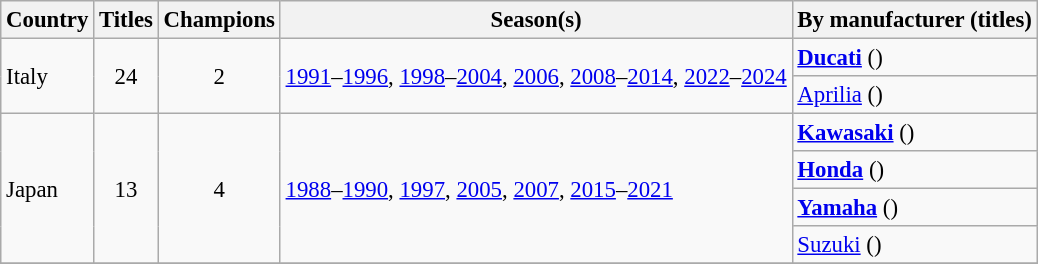<table class="wikitable sortable" style="font-size:95%;">
<tr>
<th>Country</th>
<th>Titles</th>
<th>Champions</th>
<th>Season(s)</th>
<th>By manufacturer (titles)</th>
</tr>
<tr>
<td rowspan=2> Italy</td>
<td align=center rowspan=2>24</td>
<td align=center rowspan=2>2</td>
<td rowspan=2><a href='#'>1991</a>–<a href='#'>1996</a>, <a href='#'>1998</a>–<a href='#'>2004</a>, <a href='#'>2006</a>, <a href='#'>2008</a>–<a href='#'>2014</a>, <a href='#'>2022</a>–<a href='#'>2024</a></td>
<td><strong><a href='#'>Ducati</a></strong>	()</td>
</tr>
<tr>
<td><a href='#'>Aprilia</a> ()</td>
</tr>
<tr>
<td rowspan=4> Japan</td>
<td align=center rowspan=4>13</td>
<td align=center rowspan=4>4</td>
<td rowspan=4><a href='#'>1988</a>–<a href='#'>1990</a>, <a href='#'>1997</a>, <a href='#'>2005</a>, <a href='#'>2007</a>, <a href='#'>2015</a>–<a href='#'>2021</a></td>
<td><strong><a href='#'>Kawasaki</a></strong> ()</td>
</tr>
<tr>
<td><strong><a href='#'>Honda</a></strong> ()</td>
</tr>
<tr>
<td><strong><a href='#'>Yamaha</a></strong> ()</td>
</tr>
<tr>
<td><a href='#'>Suzuki</a> ()</td>
</tr>
<tr>
</tr>
</table>
